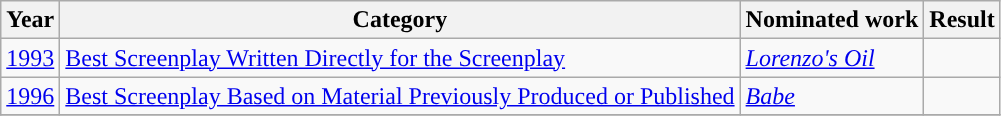<table class="wikitable">
<tr>
<th>Year</th>
<th>Category</th>
<th>Nominated work</th>
<th>Result</th>
</tr>
<tr>
<td><a href='#'>1993</a></td>
<td><a href='#'>Best Screenplay Written Directly for the Screenplay</a></td>
<td><em><a href='#'>Lorenzo's Oil</a></em></td>
<td></td>
</tr>
<tr>
<td><a href='#'>1996</a></td>
<td><a href='#'>Best Screenplay Based on Material Previously Produced or Published</a></td>
<td><em><a href='#'>Babe</a></em></td>
<td></td>
</tr>
<tr>
</tr>
</table>
